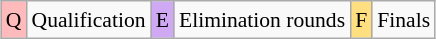<table class="wikitable" style="margin:0.5em auto; font-size:90%; line-height:1.25em; text-align:center;">
<tr>
<td style="background-color:#FFBBBB;">Q</td>
<td>Qualification</td>
<td style="background-color:#D0A9F5;">E</td>
<td>Elimination rounds</td>
<td style="background-color:#FFDF80;">F</td>
<td>Finals</td>
</tr>
</table>
